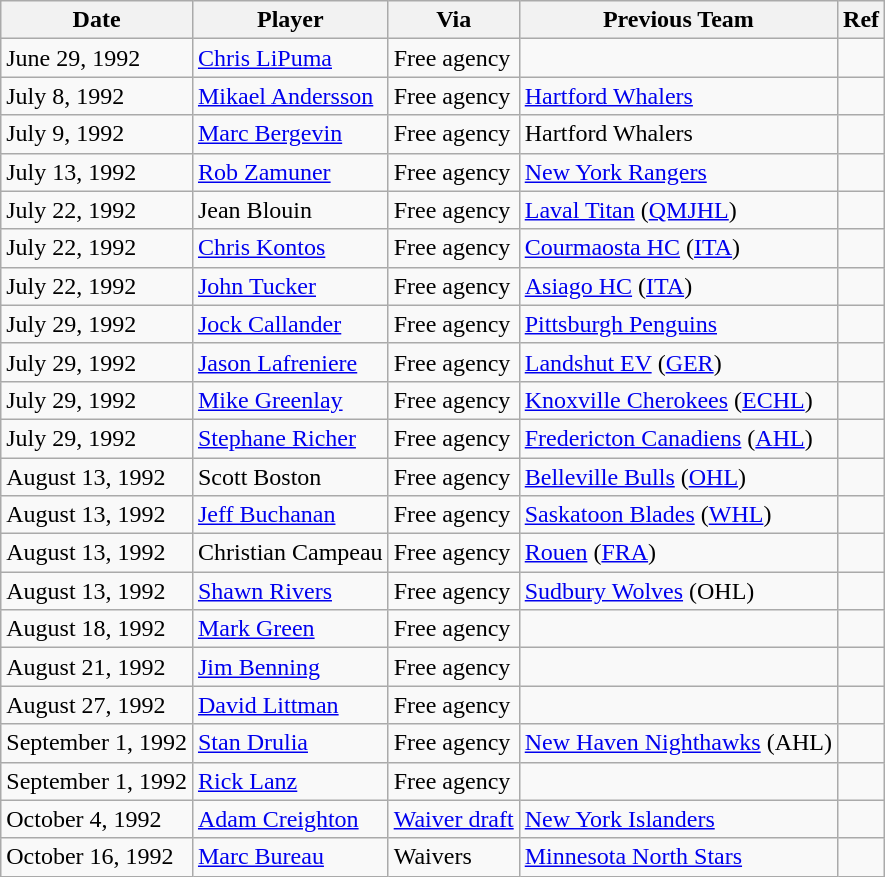<table class="wikitable">
<tr>
<th>Date</th>
<th>Player</th>
<th>Via</th>
<th>Previous Team</th>
<th>Ref</th>
</tr>
<tr>
<td>June 29, 1992</td>
<td><a href='#'>Chris LiPuma</a></td>
<td>Free agency</td>
<td></td>
<td></td>
</tr>
<tr>
<td>July 8, 1992</td>
<td><a href='#'>Mikael Andersson</a></td>
<td>Free agency</td>
<td><a href='#'>Hartford Whalers</a></td>
<td></td>
</tr>
<tr>
<td>July 9, 1992</td>
<td><a href='#'>Marc Bergevin</a></td>
<td>Free agency</td>
<td>Hartford Whalers</td>
<td></td>
</tr>
<tr>
<td>July 13, 1992</td>
<td><a href='#'>Rob Zamuner</a></td>
<td>Free agency</td>
<td><a href='#'>New York Rangers</a></td>
<td></td>
</tr>
<tr>
<td>July 22, 1992</td>
<td>Jean Blouin</td>
<td>Free agency</td>
<td><a href='#'>Laval Titan</a> (<a href='#'>QMJHL</a>)</td>
<td></td>
</tr>
<tr>
<td>July 22, 1992</td>
<td><a href='#'>Chris Kontos</a></td>
<td>Free agency</td>
<td><a href='#'>Courmaosta HC</a> (<a href='#'>ITA</a>)</td>
<td></td>
</tr>
<tr>
<td>July 22, 1992</td>
<td><a href='#'>John Tucker</a></td>
<td>Free agency</td>
<td><a href='#'>Asiago HC</a> (<a href='#'>ITA</a>)</td>
<td></td>
</tr>
<tr>
<td>July 29, 1992</td>
<td><a href='#'>Jock Callander</a></td>
<td>Free agency</td>
<td><a href='#'>Pittsburgh Penguins</a></td>
<td></td>
</tr>
<tr>
<td>July 29, 1992</td>
<td><a href='#'>Jason Lafreniere</a></td>
<td>Free agency</td>
<td><a href='#'>Landshut EV</a> (<a href='#'>GER</a>)</td>
<td></td>
</tr>
<tr>
<td>July 29, 1992</td>
<td><a href='#'>Mike Greenlay</a></td>
<td>Free agency</td>
<td><a href='#'>Knoxville Cherokees</a> (<a href='#'>ECHL</a>)</td>
<td></td>
</tr>
<tr>
<td>July 29, 1992</td>
<td><a href='#'>Stephane Richer</a></td>
<td>Free agency</td>
<td><a href='#'>Fredericton Canadiens</a> (<a href='#'>AHL</a>)</td>
<td></td>
</tr>
<tr>
<td>August 13, 1992</td>
<td>Scott Boston</td>
<td>Free agency</td>
<td><a href='#'>Belleville Bulls</a> (<a href='#'>OHL</a>)</td>
<td></td>
</tr>
<tr>
<td>August 13, 1992</td>
<td><a href='#'>Jeff Buchanan</a></td>
<td>Free agency</td>
<td><a href='#'>Saskatoon Blades</a> (<a href='#'>WHL</a>)</td>
<td></td>
</tr>
<tr>
<td>August 13, 1992</td>
<td>Christian Campeau</td>
<td>Free agency</td>
<td><a href='#'>Rouen</a> (<a href='#'>FRA</a>)</td>
<td></td>
</tr>
<tr>
<td>August 13, 1992</td>
<td><a href='#'>Shawn Rivers</a></td>
<td>Free agency</td>
<td><a href='#'>Sudbury Wolves</a> (OHL)</td>
<td></td>
</tr>
<tr>
<td>August 18, 1992</td>
<td><a href='#'>Mark Green</a></td>
<td>Free agency</td>
<td></td>
<td></td>
</tr>
<tr>
<td>August 21, 1992</td>
<td><a href='#'>Jim Benning</a></td>
<td>Free agency</td>
<td></td>
<td></td>
</tr>
<tr>
<td>August 27, 1992</td>
<td><a href='#'>David Littman</a></td>
<td>Free agency</td>
<td></td>
<td></td>
</tr>
<tr>
<td>September 1, 1992</td>
<td><a href='#'>Stan Drulia</a></td>
<td>Free agency</td>
<td><a href='#'>New Haven Nighthawks</a> (AHL)</td>
<td></td>
</tr>
<tr>
<td>September 1, 1992</td>
<td><a href='#'>Rick Lanz</a></td>
<td>Free agency</td>
<td></td>
<td></td>
</tr>
<tr>
<td>October 4, 1992</td>
<td><a href='#'>Adam Creighton</a></td>
<td><a href='#'>Waiver draft</a></td>
<td><a href='#'>New York Islanders</a></td>
<td></td>
</tr>
<tr>
<td>October 16, 1992</td>
<td><a href='#'>Marc Bureau</a></td>
<td>Waivers</td>
<td><a href='#'>Minnesota North Stars</a></td>
<td></td>
</tr>
</table>
